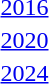<table>
<tr>
<td><a href='#'>2016</a></td>
<td></td>
<td></td>
<td></td>
</tr>
<tr>
<td><a href='#'>2020</a></td>
<td></td>
<td></td>
<td></td>
</tr>
<tr>
<td><a href='#'>2024</a></td>
<td></td>
<td></td>
<td></td>
</tr>
</table>
